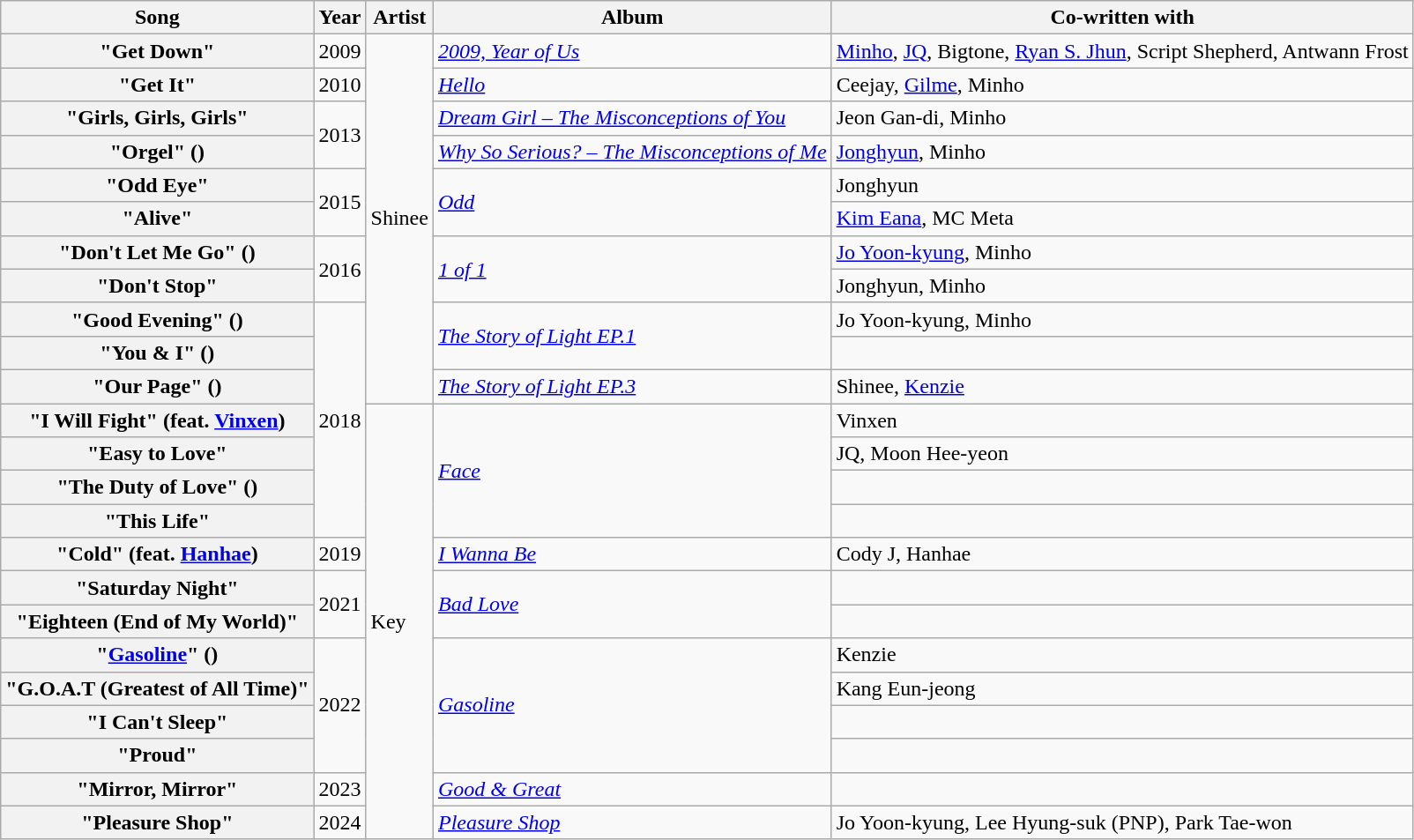<table class="wikitable sortable plainrowheaders">
<tr>
<th scope="col">Song</th>
<th scope="col">Year</th>
<th scope="col">Artist</th>
<th scope="col">Album</th>
<th scope="col" class="unsortable">Co-written with</th>
</tr>
<tr>
<th scope="row">"Get Down"</th>
<td>2009</td>
<td rowspan="11">Shinee</td>
<td><em><a href='#'>2009, Year of Us</a></em></td>
<td><a href='#'>Minho</a>, <a href='#'>JQ</a>, Bigtone, <a href='#'>Ryan S. Jhun</a>, Script Shepherd, Antwann Frost</td>
</tr>
<tr>
<th scope="row">"Get It"</th>
<td>2010</td>
<td><em><a href='#'>Hello</a></em></td>
<td>Ceejay, <a href='#'>Gilme</a>, Minho</td>
</tr>
<tr>
<th scope="row">"Girls, Girls, Girls"</th>
<td rowspan="2">2013</td>
<td><em><a href='#'>Dream Girl – The Misconceptions of You</a></em></td>
<td>Jeon Gan-di, Minho</td>
</tr>
<tr>
<th scope="row">"Orgel" ()</th>
<td><em><a href='#'>Why So Serious? – The Misconceptions of Me</a></em></td>
<td><a href='#'>Jonghyun</a>, Minho</td>
</tr>
<tr>
<th scope="row">"Odd Eye"</th>
<td rowspan="2">2015</td>
<td rowspan="2"><em><a href='#'>Odd</a></em></td>
<td>Jonghyun</td>
</tr>
<tr>
<th scope="row">"Alive"</th>
<td><a href='#'>Kim Eana</a>, MC Meta</td>
</tr>
<tr>
<th scope="row">"Don't Let Me Go" ()</th>
<td rowspan="2">2016</td>
<td rowspan="2"><em><a href='#'>1 of 1</a></em></td>
<td><a href='#'>Jo Yoon-kyung</a>, Minho</td>
</tr>
<tr>
<th scope="row">"Don't Stop"</th>
<td>Jonghyun, Minho</td>
</tr>
<tr>
<th scope="row">"Good Evening" ()</th>
<td rowspan="7">2018</td>
<td rowspan="2"><em><a href='#'>The Story of Light EP.1</a></em></td>
<td>Jo Yoon-kyung, Minho</td>
</tr>
<tr>
<th scope="row">"You & I" ()</th>
<td></td>
</tr>
<tr>
<th scope="row">"Our Page" ()</th>
<td><em><a href='#'>The Story of Light EP.3</a></em></td>
<td>Shinee, <a href='#'>Kenzie</a></td>
</tr>
<tr>
<th scope="row">"I Will Fight" (feat. <a href='#'>Vinxen</a>)</th>
<td rowspan="13">Key</td>
<td rowspan="4"><em><a href='#'>Face</a></em></td>
<td>Vinxen</td>
</tr>
<tr>
<th scope="row">"Easy to Love"</th>
<td>JQ, Moon Hee-yeon</td>
</tr>
<tr>
<th scope="row">"The Duty of Love" ()</th>
<td></td>
</tr>
<tr>
<th scope="row">"This Life"</th>
<td></td>
</tr>
<tr>
<th scope="row">"Cold" (feat. <a href='#'>Hanhae</a>)</th>
<td>2019</td>
<td><em><a href='#'>I Wanna Be</a></em></td>
<td>Cody J, Hanhae</td>
</tr>
<tr>
<th scope="row">"Saturday Night"</th>
<td rowspan="2">2021</td>
<td rowspan="2"><em><a href='#'>Bad Love</a></em></td>
<td></td>
</tr>
<tr>
<th scope="row">"Eighteen (End of My World)"</th>
<td></td>
</tr>
<tr>
<th scope="row">"<a href='#'>Gasoline</a>" ()</th>
<td rowspan="4">2022</td>
<td rowspan="4"><em><a href='#'>Gasoline</a></em></td>
<td>Kenzie</td>
</tr>
<tr>
<th scope="row">"G.O.A.T (Greatest of All Time)"</th>
<td>Kang Eun-jeong</td>
</tr>
<tr>
<th scope="row">"I Can't Sleep"</th>
<td></td>
</tr>
<tr>
<th scope="row">"Proud"</th>
<td></td>
</tr>
<tr>
<th scope="row">"Mirror, Mirror"</th>
<td>2023</td>
<td><em><a href='#'>Good & Great</a></em></td>
<td></td>
</tr>
<tr>
<th scope="row">"Pleasure Shop"</th>
<td>2024</td>
<td><em><a href='#'>Pleasure Shop</a></em></td>
<td>Jo Yoon-kyung, Lee Hyung-suk (PNP), Park Tae-won</td>
</tr>
</table>
